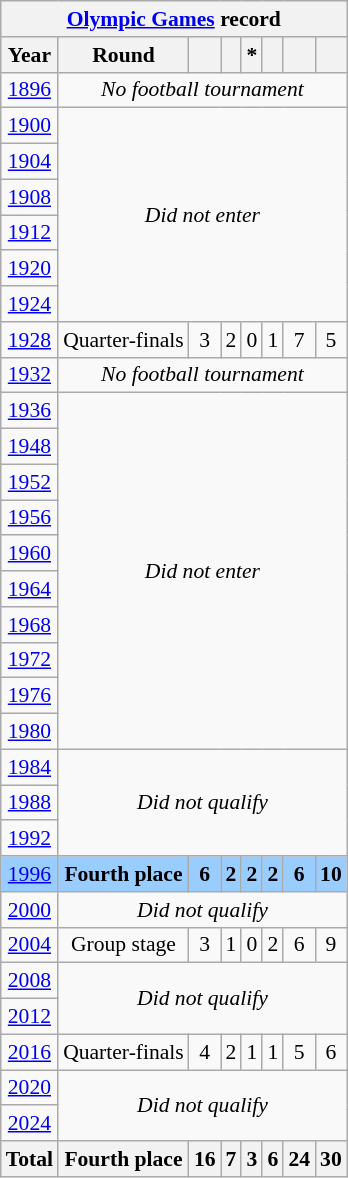<table class="wikitable" style="text-align: center;font-size:90%;">
<tr>
<th colspan="8"><a href='#'>Olympic Games</a> record</th>
</tr>
<tr>
<th>Year</th>
<th>Round</th>
<th></th>
<th></th>
<th>*</th>
<th></th>
<th></th>
<th></th>
</tr>
<tr>
<td> <a href='#'>1896</a></td>
<td colspan="7"><em>No football tournament</em></td>
</tr>
<tr>
<td> <a href='#'>1900</a></td>
<td colspan="7" rowspan="6"><em>Did not enter</em></td>
</tr>
<tr>
<td> <a href='#'>1904</a></td>
</tr>
<tr>
<td> <a href='#'>1908</a></td>
</tr>
<tr>
<td> <a href='#'>1912</a></td>
</tr>
<tr>
<td> <a href='#'>1920</a></td>
</tr>
<tr>
<td> <a href='#'>1924</a></td>
</tr>
<tr>
<td> <a href='#'>1928</a></td>
<td>Quarter-finals</td>
<td>3</td>
<td>2</td>
<td>0</td>
<td>1</td>
<td>7</td>
<td>5</td>
</tr>
<tr>
<td> <a href='#'>1932</a></td>
<td colspan="7"><em>No football tournament</em></td>
</tr>
<tr>
<td> <a href='#'>1936</a></td>
<td colspan="7" rowspan="10"><em>Did not enter</em></td>
</tr>
<tr>
<td> <a href='#'>1948</a></td>
</tr>
<tr>
<td> <a href='#'>1952</a></td>
</tr>
<tr>
<td> <a href='#'>1956</a></td>
</tr>
<tr>
<td> <a href='#'>1960</a></td>
</tr>
<tr>
<td> <a href='#'>1964</a></td>
</tr>
<tr>
<td> <a href='#'>1968</a></td>
</tr>
<tr>
<td> <a href='#'>1972</a></td>
</tr>
<tr>
<td> <a href='#'>1976</a></td>
</tr>
<tr>
<td> <a href='#'>1980</a></td>
</tr>
<tr>
<td> <a href='#'>1984</a></td>
<td colspan="7" rowspan="3"><em>Did not qualify</em></td>
</tr>
<tr>
<td> <a href='#'>1988</a></td>
</tr>
<tr>
<td> <a href='#'>1992</a></td>
</tr>
<tr style="background:#9acdff">
<td> <a href='#'>1996</a></td>
<td><strong>Fourth place</strong></td>
<td><strong>6</strong></td>
<td><strong>2</strong></td>
<td><strong>2</strong></td>
<td><strong>2</strong></td>
<td><strong>6</strong></td>
<td><strong>10</strong></td>
</tr>
<tr>
<td> <a href='#'>2000</a></td>
<td colspan="7"><em>Did not qualify</em></td>
</tr>
<tr>
<td> <a href='#'>2004</a></td>
<td>Group stage</td>
<td>3</td>
<td>1</td>
<td>0</td>
<td>2</td>
<td>6</td>
<td>9</td>
</tr>
<tr>
<td> <a href='#'>2008</a></td>
<td colspan="7" rowspan="2"><em>Did not qualify</em></td>
</tr>
<tr>
<td> <a href='#'>2012</a></td>
</tr>
<tr>
<td> <a href='#'>2016</a></td>
<td>Quarter-finals</td>
<td>4</td>
<td>2</td>
<td>1</td>
<td>1</td>
<td>5</td>
<td>6</td>
</tr>
<tr>
<td> <a href='#'>2020</a></td>
<td colspan="7" rowspan="2"><em>Did not qualify</em></td>
</tr>
<tr>
<td> <a href='#'>2024</a></td>
</tr>
<tr>
<th><strong>Total</strong></th>
<th><strong>Fourth place</strong></th>
<th><strong>16</strong></th>
<th><strong>7</strong></th>
<th><strong>3</strong></th>
<th><strong>6</strong></th>
<th><strong>24</strong></th>
<th><strong>30</strong></th>
</tr>
</table>
